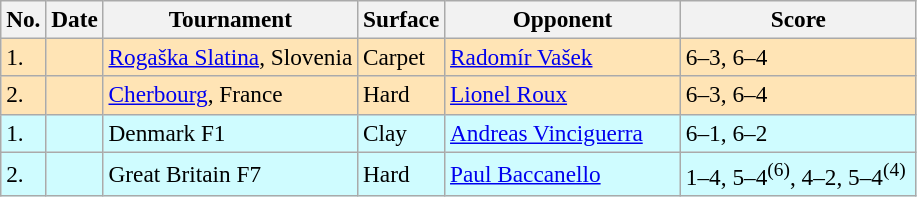<table class="sortable wikitable" style=font-size:97%>
<tr>
<th>No.</th>
<th>Date</th>
<th>Tournament</th>
<th>Surface</th>
<th width=150>Opponent</th>
<th width=150>Score</th>
</tr>
<tr style="background:moccasin;">
<td>1.</td>
<td></td>
<td><a href='#'>Rogaška Slatina</a>, Slovenia</td>
<td>Carpet</td>
<td> <a href='#'>Radomír Vašek</a></td>
<td>6–3,  6–4</td>
</tr>
<tr style="background:moccasin;">
<td>2.</td>
<td></td>
<td><a href='#'>Cherbourg</a>, France</td>
<td>Hard</td>
<td> <a href='#'>Lionel Roux</a></td>
<td>6–3, 6–4</td>
</tr>
<tr style="background:#cffcff;">
<td>1.</td>
<td></td>
<td>Denmark F1</td>
<td>Clay</td>
<td> <a href='#'>Andreas Vinciguerra</a></td>
<td>6–1, 6–2</td>
</tr>
<tr bgcolor=#cffcff>
<td>2.</td>
<td></td>
<td>Great Britain F7</td>
<td>Hard</td>
<td> <a href='#'>Paul Baccanello</a></td>
<td>1–4, 5–4<sup>(6)</sup>, 4–2, 5–4<sup>(4)</sup></td>
</tr>
</table>
